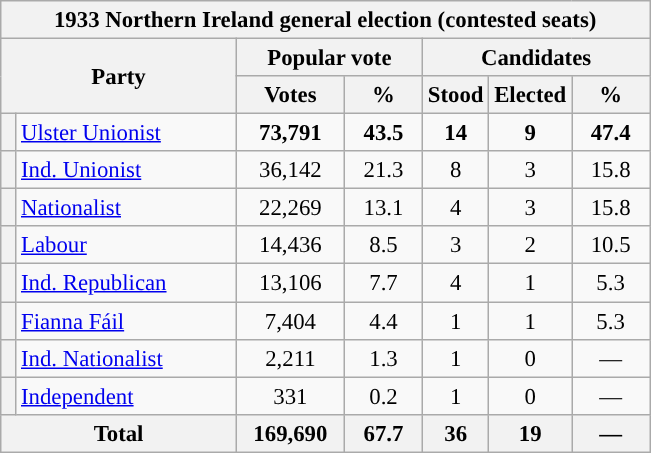<table class="wikitable" style="font-size:95%">
<tr>
<th colspan="16" style="background-color:#f2f2f2">1933 Northern Ireland general election (contested seats)</th>
</tr>
<tr style="vertical-align:center;">
<th style="width:150px;" "vertical-align:center;" rowspan="2" colspan="2">Party</th>
<th colspan="2" style="width: 30px">Popular vote</th>
<th colspan="3" style="width: 30px">Candidates</th>
</tr>
<tr>
<th style="width:65px;">Votes</th>
<th style="width:45px;">%</th>
<th>Stood</th>
<th>Elected</th>
<th style="width:45px;">%</th>
</tr>
<tr>
<th style="background-color: "></th>
<td><a href='#'>Ulster Unionist</a></td>
<td align="center"><strong>73,791</strong></td>
<td align="center"><strong>43.5</strong></td>
<td align="center"><strong>14</strong></td>
<td align="center"><strong>9</strong></td>
<td align="center"><strong>47.4</strong></td>
</tr>
<tr>
<th style="background-color: "></th>
<td><a href='#'>Ind. Unionist</a></td>
<td align="center">36,142</td>
<td align="center">21.3</td>
<td align="center">8</td>
<td align="center">3</td>
<td align="center">15.8</td>
</tr>
<tr>
<th style="background-color: "></th>
<td><a href='#'>Nationalist</a></td>
<td align="center">22,269</td>
<td align="center">13.1</td>
<td align="center">4</td>
<td align="center">3</td>
<td align="center">15.8</td>
</tr>
<tr>
<th style="background-color: "></th>
<td><a href='#'>Labour</a></td>
<td align="center">14,436</td>
<td align="center">8.5</td>
<td align="center">3</td>
<td align="center">2</td>
<td align="center">10.5</td>
</tr>
<tr>
<th style="background-color: "></th>
<td><a href='#'>Ind. Republican</a></td>
<td align="center">13,106</td>
<td align="center">7.7</td>
<td align="center">4</td>
<td align="center">1</td>
<td align="center">5.3</td>
</tr>
<tr>
<th style="background-color: "></th>
<td><a href='#'>Fianna Fáil</a></td>
<td align="center">7,404</td>
<td align="center">4.4</td>
<td align="center">1</td>
<td align="center">1</td>
<td align="center">5.3</td>
</tr>
<tr>
<th style="background-color: "></th>
<td><a href='#'>Ind. Nationalist</a></td>
<td align="center">2,211</td>
<td align="center">1.3</td>
<td align="center">1</td>
<td align="center">0</td>
<td align="center">—</td>
</tr>
<tr>
<th style="background-color: "></th>
<td><a href='#'>Independent</a></td>
<td align="center">331</td>
<td align="center">0.2</td>
<td align="center">1</td>
<td align="center">0</td>
<td align="center">—</td>
</tr>
<tr>
<th style="width:150px;" "vertical-align:center;" colspan="2">Total</th>
<th align="center">169,690</th>
<th align="center">67.7</th>
<th align="center">36</th>
<th align="center">19</th>
<th align="center">—</th>
</tr>
</table>
